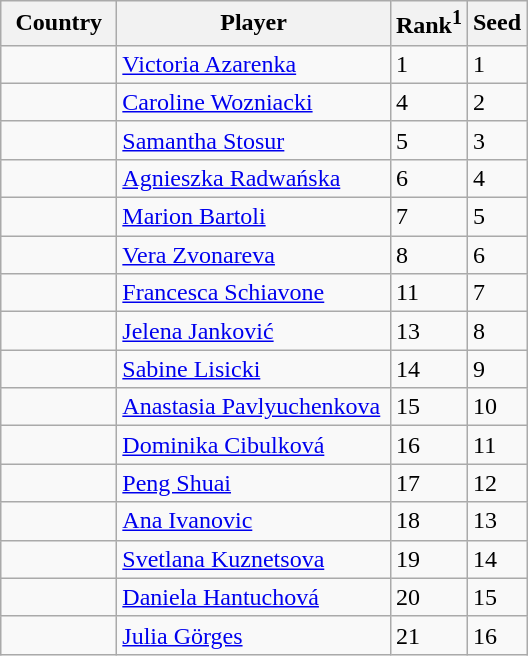<table class="sortable wikitable">
<tr>
<th width="70">Country</th>
<th width="175">Player</th>
<th>Rank<sup>1</sup></th>
<th>Seed</th>
</tr>
<tr>
<td></td>
<td><a href='#'>Victoria Azarenka</a></td>
<td>1</td>
<td>1</td>
</tr>
<tr>
<td></td>
<td><a href='#'>Caroline Wozniacki</a></td>
<td>4</td>
<td>2</td>
</tr>
<tr>
<td></td>
<td><a href='#'>Samantha Stosur</a></td>
<td>5</td>
<td>3</td>
</tr>
<tr>
<td></td>
<td><a href='#'>Agnieszka Radwańska</a></td>
<td>6</td>
<td>4</td>
</tr>
<tr>
<td></td>
<td><a href='#'>Marion Bartoli</a></td>
<td>7</td>
<td>5</td>
</tr>
<tr>
<td></td>
<td><a href='#'>Vera Zvonareva</a></td>
<td>8</td>
<td>6</td>
</tr>
<tr>
<td></td>
<td><a href='#'>Francesca Schiavone</a></td>
<td>11</td>
<td>7</td>
</tr>
<tr>
<td></td>
<td><a href='#'>Jelena Janković</a></td>
<td>13</td>
<td>8</td>
</tr>
<tr>
<td></td>
<td><a href='#'>Sabine Lisicki</a></td>
<td>14</td>
<td>9</td>
</tr>
<tr>
<td></td>
<td><a href='#'>Anastasia Pavlyuchenkova</a></td>
<td>15</td>
<td>10</td>
</tr>
<tr>
<td></td>
<td><a href='#'>Dominika Cibulková</a></td>
<td>16</td>
<td>11</td>
</tr>
<tr>
<td></td>
<td><a href='#'>Peng Shuai</a></td>
<td>17</td>
<td>12</td>
</tr>
<tr>
<td></td>
<td><a href='#'>Ana Ivanovic</a></td>
<td>18</td>
<td>13</td>
</tr>
<tr>
<td></td>
<td><a href='#'>Svetlana Kuznetsova</a></td>
<td>19</td>
<td>14</td>
</tr>
<tr>
<td></td>
<td><a href='#'>Daniela Hantuchová</a></td>
<td>20</td>
<td>15</td>
</tr>
<tr>
<td></td>
<td><a href='#'>Julia Görges</a></td>
<td>21</td>
<td>16</td>
</tr>
</table>
